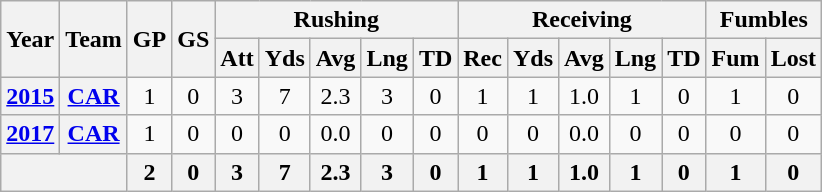<table class="wikitable" style="text-align: center;">
<tr>
<th rowspan="2">Year</th>
<th rowspan="2">Team</th>
<th rowspan="2">GP</th>
<th rowspan="2">GS</th>
<th colspan="5">Rushing</th>
<th colspan="5">Receiving</th>
<th colspan="2">Fumbles</th>
</tr>
<tr>
<th>Att</th>
<th>Yds</th>
<th>Avg</th>
<th>Lng</th>
<th>TD</th>
<th>Rec</th>
<th>Yds</th>
<th>Avg</th>
<th>Lng</th>
<th>TD</th>
<th>Fum</th>
<th>Lost</th>
</tr>
<tr>
<th><a href='#'>2015</a></th>
<th><a href='#'>CAR</a></th>
<td>1</td>
<td>0</td>
<td>3</td>
<td>7</td>
<td>2.3</td>
<td>3</td>
<td>0</td>
<td>1</td>
<td>1</td>
<td>1.0</td>
<td>1</td>
<td>0</td>
<td>1</td>
<td>0</td>
</tr>
<tr>
<th><a href='#'>2017</a></th>
<th><a href='#'>CAR</a></th>
<td>1</td>
<td>0</td>
<td>0</td>
<td>0</td>
<td>0.0</td>
<td>0</td>
<td>0</td>
<td>0</td>
<td>0</td>
<td>0.0</td>
<td>0</td>
<td>0</td>
<td>0</td>
<td>0</td>
</tr>
<tr>
<th colspan="2"></th>
<th>2</th>
<th>0</th>
<th>3</th>
<th>7</th>
<th>2.3</th>
<th>3</th>
<th>0</th>
<th>1</th>
<th>1</th>
<th>1.0</th>
<th>1</th>
<th>0</th>
<th>1</th>
<th>0</th>
</tr>
</table>
